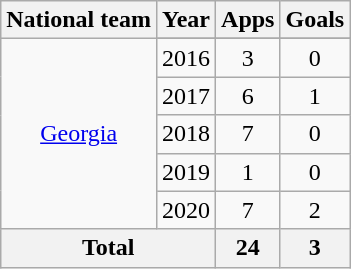<table class="wikitable" style="text-align: center;">
<tr>
<th>National team</th>
<th>Year</th>
<th>Apps</th>
<th>Goals</th>
</tr>
<tr>
<td rowspan="6"><a href='#'>Georgia</a></td>
</tr>
<tr>
<td>2016</td>
<td>3</td>
<td>0</td>
</tr>
<tr>
<td>2017</td>
<td>6</td>
<td>1</td>
</tr>
<tr>
<td>2018</td>
<td>7</td>
<td>0</td>
</tr>
<tr>
<td>2019</td>
<td>1</td>
<td>0</td>
</tr>
<tr>
<td>2020</td>
<td>7</td>
<td>2</td>
</tr>
<tr>
<th colspan="2">Total</th>
<th>24</th>
<th>3</th>
</tr>
</table>
